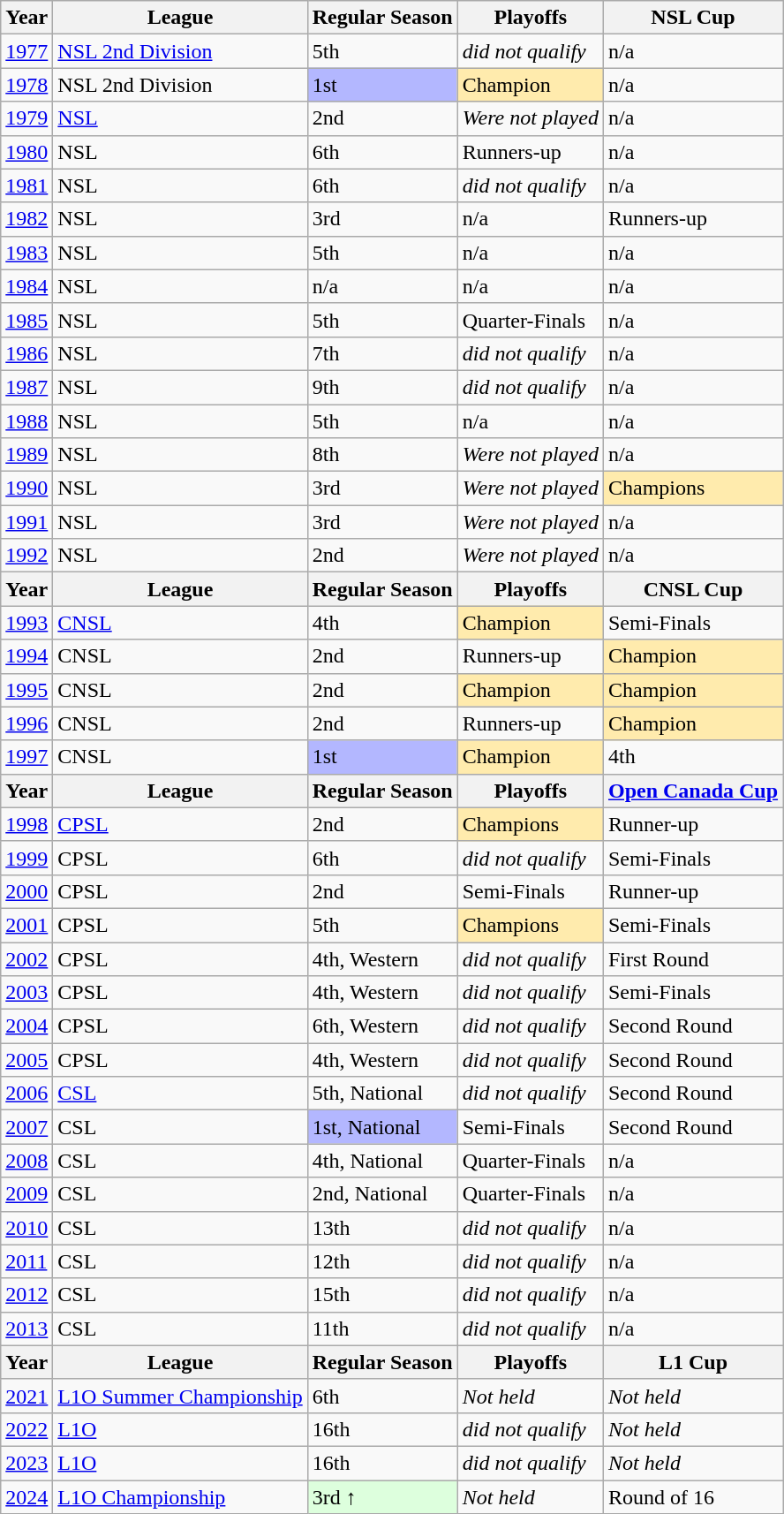<table class="wikitable">
<tr>
<th>Year</th>
<th>League</th>
<th>Regular Season</th>
<th>Playoffs</th>
<th>NSL Cup</th>
</tr>
<tr>
<td><a href='#'>1977</a></td>
<td><a href='#'>NSL 2nd Division</a></td>
<td>5th</td>
<td><em>did not qualify</em></td>
<td>n/a</td>
</tr>
<tr>
<td><a href='#'>1978</a></td>
<td>NSL 2nd Division</td>
<td bgcolor="B3B7FF">1st</td>
<td bgcolor="FFEBAD">Champion</td>
<td>n/a</td>
</tr>
<tr>
<td><a href='#'>1979</a></td>
<td><a href='#'>NSL</a></td>
<td>2nd</td>
<td><em>Were not played</em></td>
<td>n/a</td>
</tr>
<tr>
<td><a href='#'>1980</a></td>
<td>NSL</td>
<td>6th</td>
<td>Runners-up</td>
<td>n/a</td>
</tr>
<tr>
<td><a href='#'>1981</a></td>
<td>NSL</td>
<td>6th</td>
<td><em>did not qualify</em></td>
<td>n/a</td>
</tr>
<tr>
<td><a href='#'>1982</a></td>
<td>NSL</td>
<td>3rd</td>
<td>n/a</td>
<td>Runners-up</td>
</tr>
<tr>
<td><a href='#'>1983</a></td>
<td>NSL</td>
<td>5th</td>
<td>n/a</td>
<td>n/a</td>
</tr>
<tr>
<td><a href='#'>1984</a></td>
<td>NSL</td>
<td>n/a</td>
<td>n/a</td>
<td>n/a</td>
</tr>
<tr>
<td><a href='#'>1985</a></td>
<td>NSL</td>
<td>5th</td>
<td>Quarter-Finals</td>
<td>n/a</td>
</tr>
<tr>
<td><a href='#'>1986</a></td>
<td>NSL</td>
<td>7th</td>
<td><em>did not qualify</em></td>
<td>n/a</td>
</tr>
<tr>
<td><a href='#'>1987</a></td>
<td>NSL</td>
<td>9th</td>
<td><em>did not qualify</em></td>
<td>n/a</td>
</tr>
<tr>
<td><a href='#'>1988</a></td>
<td>NSL</td>
<td>5th</td>
<td>n/a</td>
<td>n/a</td>
</tr>
<tr>
<td><a href='#'>1989</a></td>
<td>NSL</td>
<td>8th</td>
<td><em>Were not played</em></td>
<td>n/a</td>
</tr>
<tr>
<td><a href='#'>1990</a></td>
<td>NSL</td>
<td>3rd</td>
<td><em>Were not played</em></td>
<td bgcolor="FFEBAD">Champions</td>
</tr>
<tr>
<td><a href='#'>1991</a></td>
<td>NSL</td>
<td>3rd</td>
<td><em>Were not played</em></td>
<td>n/a</td>
</tr>
<tr>
<td><a href='#'>1992</a></td>
<td>NSL</td>
<td>2nd</td>
<td><em>Were not played</em></td>
<td>n/a</td>
</tr>
<tr>
<th>Year</th>
<th>League</th>
<th>Regular Season</th>
<th>Playoffs</th>
<th>CNSL Cup</th>
</tr>
<tr>
<td><a href='#'>1993</a></td>
<td><a href='#'>CNSL</a></td>
<td>4th</td>
<td bgcolor="FFEBAD">Champion</td>
<td>Semi-Finals</td>
</tr>
<tr>
<td><a href='#'>1994</a></td>
<td>CNSL</td>
<td>2nd</td>
<td>Runners-up</td>
<td bgcolor="FFEBAD">Champion</td>
</tr>
<tr>
<td><a href='#'>1995</a></td>
<td>CNSL</td>
<td>2nd</td>
<td bgcolor="FFEBAD">Champion</td>
<td bgcolor="FFEBAD">Champion</td>
</tr>
<tr>
<td><a href='#'>1996</a></td>
<td>CNSL</td>
<td>2nd</td>
<td>Runners-up</td>
<td bgcolor="FFEBAD">Champion</td>
</tr>
<tr>
<td><a href='#'>1997</a></td>
<td>CNSL</td>
<td bgcolor="B3B7FF">1st</td>
<td bgcolor="FFEBAD">Champion</td>
<td>4th</td>
</tr>
<tr>
<th>Year</th>
<th>League</th>
<th>Regular Season</th>
<th>Playoffs</th>
<th><a href='#'>Open Canada Cup</a></th>
</tr>
<tr>
<td><a href='#'>1998</a></td>
<td><a href='#'>CPSL</a></td>
<td>2nd</td>
<td bgcolor="FFEBAD">Champions</td>
<td>Runner-up</td>
</tr>
<tr>
<td><a href='#'>1999</a></td>
<td>CPSL</td>
<td>6th</td>
<td><em>did not qualify</em></td>
<td>Semi-Finals</td>
</tr>
<tr>
<td><a href='#'>2000</a></td>
<td>CPSL</td>
<td>2nd</td>
<td>Semi-Finals</td>
<td>Runner-up</td>
</tr>
<tr>
<td><a href='#'>2001</a></td>
<td>CPSL</td>
<td>5th</td>
<td bgcolor="FFEBAD">Champions</td>
<td>Semi-Finals</td>
</tr>
<tr>
<td><a href='#'>2002</a></td>
<td>CPSL</td>
<td>4th, Western</td>
<td><em>did not qualify</em></td>
<td>First Round</td>
</tr>
<tr>
<td><a href='#'>2003</a></td>
<td>CPSL</td>
<td>4th, Western</td>
<td><em>did not qualify</em></td>
<td>Semi-Finals</td>
</tr>
<tr>
<td><a href='#'>2004</a></td>
<td>CPSL</td>
<td>6th, Western</td>
<td><em>did not qualify</em></td>
<td>Second Round</td>
</tr>
<tr>
<td><a href='#'>2005</a></td>
<td>CPSL</td>
<td>4th, Western</td>
<td><em>did not qualify</em></td>
<td>Second Round</td>
</tr>
<tr>
<td><a href='#'>2006</a></td>
<td><a href='#'>CSL</a></td>
<td>5th, National</td>
<td><em>did not qualify</em></td>
<td>Second Round</td>
</tr>
<tr>
<td><a href='#'>2007</a></td>
<td>CSL</td>
<td bgcolor="B3B7FF">1st, National</td>
<td>Semi-Finals</td>
<td>Second Round</td>
</tr>
<tr>
<td><a href='#'>2008</a></td>
<td>CSL</td>
<td>4th, National</td>
<td>Quarter-Finals</td>
<td>n/a</td>
</tr>
<tr>
<td><a href='#'>2009</a></td>
<td>CSL</td>
<td>2nd, National</td>
<td>Quarter-Finals</td>
<td>n/a</td>
</tr>
<tr>
<td><a href='#'>2010</a></td>
<td>CSL</td>
<td>13th</td>
<td><em>did not qualify</em></td>
<td>n/a</td>
</tr>
<tr>
<td><a href='#'>2011</a></td>
<td>CSL</td>
<td>12th</td>
<td><em>did not qualify</em></td>
<td>n/a</td>
</tr>
<tr>
<td><a href='#'>2012</a></td>
<td>CSL</td>
<td>15th</td>
<td><em>did not qualify</em></td>
<td>n/a</td>
</tr>
<tr>
<td><a href='#'>2013</a></td>
<td>CSL</td>
<td>11th</td>
<td><em>did not qualify</em></td>
<td>n/a</td>
</tr>
<tr>
<th>Year</th>
<th>League</th>
<th>Regular Season</th>
<th>Playoffs</th>
<th>L1 Cup</th>
</tr>
<tr>
<td><a href='#'>2021</a></td>
<td><a href='#'>L1O Summer Championship</a></td>
<td>6th</td>
<td><em>Not held</em></td>
<td><em>Not held</em></td>
</tr>
<tr>
<td><a href='#'>2022</a></td>
<td><a href='#'>L1O</a></td>
<td>16th</td>
<td><em>did not qualify</em></td>
<td><em>Not held</em></td>
</tr>
<tr>
<td><a href='#'>2023</a></td>
<td><a href='#'>L1O</a></td>
<td>16th</td>
<td><em>did not qualify</em></td>
<td><em>Not held</em></td>
</tr>
<tr>
<td><a href='#'>2024</a></td>
<td><a href='#'>L1O Championship</a></td>
<td style="background:#ddffdd">3rd ↑</td>
<td><em>Not held</em></td>
<td>Round of 16</td>
</tr>
</table>
